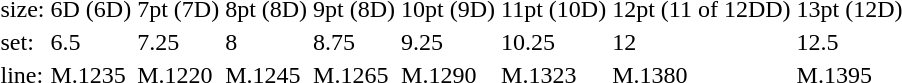<table style="margin-left:40px;">
<tr>
<td>size:</td>
<td>6D (6D)</td>
<td>7pt (7D)</td>
<td>8pt (8D)</td>
<td>9pt (8D)</td>
<td>10pt (9D)</td>
<td>11pt (10D)</td>
<td>12pt (11 of 12DD)</td>
<td>13pt (12D)</td>
</tr>
<tr>
<td>set:</td>
<td>6.5</td>
<td>7.25</td>
<td>8</td>
<td>8.75</td>
<td>9.25</td>
<td>10.25</td>
<td>12</td>
<td>12.5</td>
</tr>
<tr>
<td>line:</td>
<td>M.1235</td>
<td>M.1220</td>
<td>M.1245</td>
<td>M.1265</td>
<td>M.1290</td>
<td>M.1323</td>
<td>M.1380</td>
<td>M.1395</td>
</tr>
</table>
